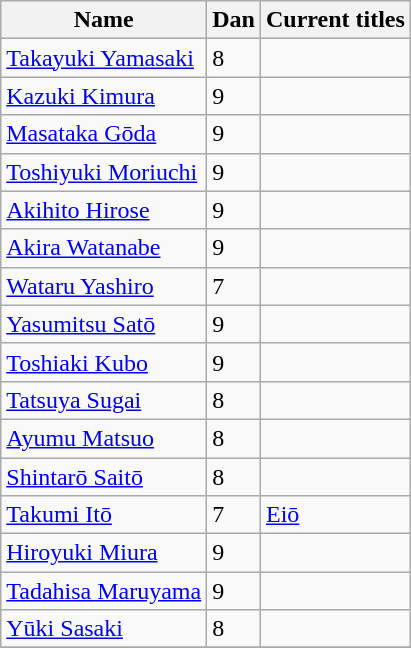<table class='wikitable' style="margin-right: 1.1em">
<tr>
<th>Name</th>
<th>Dan</th>
<th>Current titles</th>
</tr>
<tr>
<td><a href='#'>Takayuki Yamasaki</a></td>
<td>8</td>
<td></td>
</tr>
<tr>
<td><a href='#'>Kazuki Kimura</a></td>
<td>9</td>
<td></td>
</tr>
<tr>
<td><a href='#'>Masataka Gōda</a></td>
<td>9</td>
<td></td>
</tr>
<tr>
<td><a href='#'>Toshiyuki Moriuchi</a></td>
<td>9</td>
<td></td>
</tr>
<tr>
<td><a href='#'>Akihito Hirose</a></td>
<td>9</td>
<td></td>
</tr>
<tr>
<td><a href='#'>Akira Watanabe</a></td>
<td>9</td>
<td></td>
</tr>
<tr>
<td><a href='#'>Wataru Yashiro</a></td>
<td>7</td>
<td></td>
</tr>
<tr>
<td><a href='#'>Yasumitsu Satō</a></td>
<td>9</td>
<td></td>
</tr>
<tr>
<td><a href='#'>Toshiaki Kubo</a></td>
<td>9</td>
<td></td>
</tr>
<tr>
<td><a href='#'>Tatsuya Sugai</a></td>
<td>8</td>
<td></td>
</tr>
<tr>
<td><a href='#'>Ayumu Matsuo</a></td>
<td>8</td>
<td></td>
</tr>
<tr>
<td><a href='#'>Shintarō Saitō</a></td>
<td>8</td>
<td></td>
</tr>
<tr>
<td><a href='#'>Takumi Itō</a></td>
<td>7</td>
<td><a href='#'>Eiō</a></td>
</tr>
<tr>
<td><a href='#'>Hiroyuki Miura</a></td>
<td>9</td>
<td></td>
</tr>
<tr>
<td><a href='#'>Tadahisa Maruyama</a></td>
<td>9</td>
<td></td>
</tr>
<tr>
<td><a href='#'>Yūki Sasaki</a></td>
<td>8</td>
<td></td>
</tr>
<tr>
</tr>
</table>
